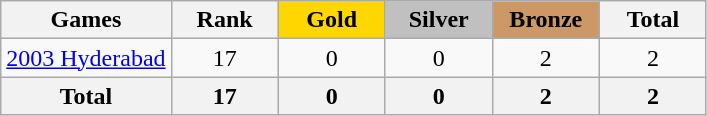<table class="wikitable sortable" style="margin-top:0em; text-align:center; font-size:100%;">
<tr>
<th>Games</th>
<th style="width:4em;">Rank</th>
<th style="background:gold; width:4em;"><strong>Gold</strong></th>
<th style="background:silver; width:4em;"><strong>Silver</strong></th>
<th style="background:#cc9966; width:4em;"><strong>Bronze</strong></th>
<th style="width:4em;">Total</th>
</tr>
<tr>
<td align=left><a href='#'>2003 Hyderabad</a></td>
<td>17</td>
<td>0</td>
<td>0</td>
<td>2</td>
<td>2</td>
</tr>
<tr>
<th>Total</th>
<th>17</th>
<th>0</th>
<th>0</th>
<th>2</th>
<th>2</th>
</tr>
</table>
